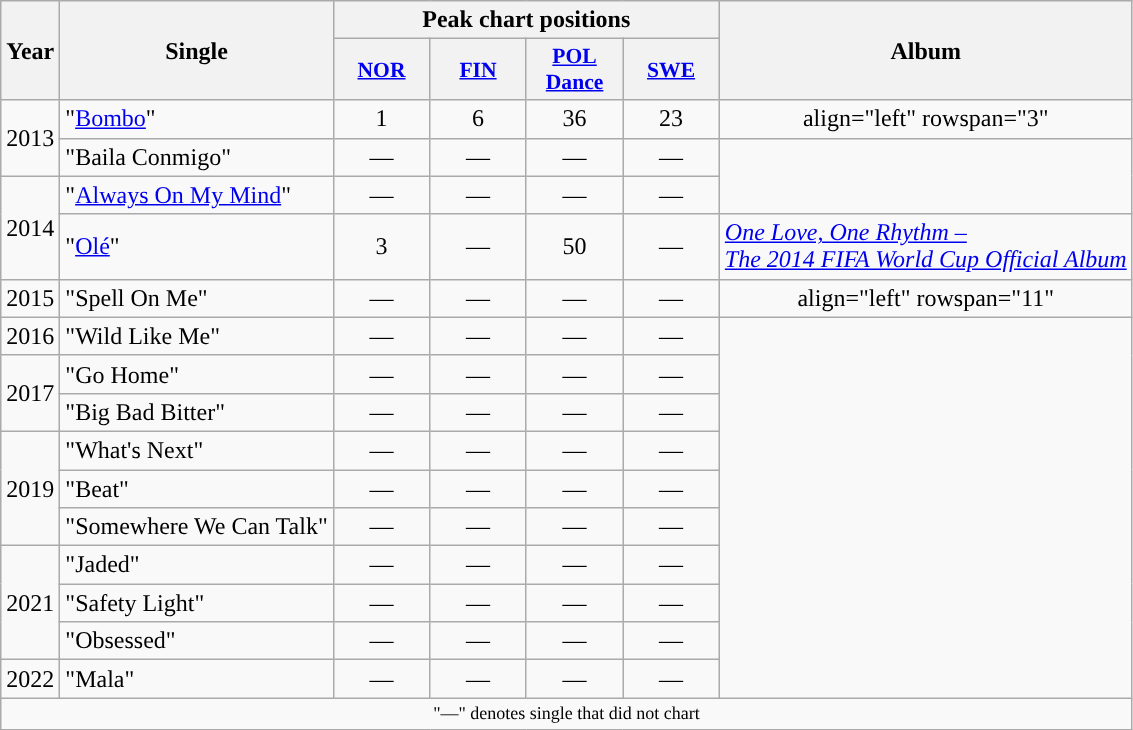<table class="wikitable plainrowheaders" style="text-align:center;">
<tr>
<th scope="col" rowspan="2">Year</th>
<th scope="col" rowspan="2">Single</th>
<th scope="col" colspan="4">Peak chart positions</th>
<th scope="col" rowspan="2">Album</th>
</tr>
<tr>
<th scope="col" style="width:4em;font-size:90%;"><a href='#'>NOR</a><br></th>
<th scope="col" style="width:4em;font-size:90%;"><a href='#'>FIN</a><br></th>
<th scope="col" style="width:4em;font-size:90%;"><a href='#'>POL Dance</a><br></th>
<th scope="col" style="width:4em;font-size:90%;"><a href='#'>SWE</a><br></th>
</tr>
<tr>
<td rowspan="2">2013</td>
<td align="left">"<a href='#'>Bombo</a>"</td>
<td>1</td>
<td>6</td>
<td>36</td>
<td>23</td>
<td>align="left" rowspan="3" </td>
</tr>
<tr>
<td align="left">"Baila Conmigo"</td>
<td>—</td>
<td>—</td>
<td>—</td>
<td>—</td>
</tr>
<tr>
<td rowspan="2">2014</td>
<td align="left">"<a href='#'>Always On My Mind</a>"</td>
<td>—</td>
<td>—</td>
<td>—</td>
<td>—</td>
</tr>
<tr>
<td align="left">"<a href='#'>Olé</a>"</td>
<td>3</td>
<td>—</td>
<td>50</td>
<td>—</td>
<td align="left"><em><a href='#'>One Love, One Rhythm –<br>The 2014 FIFA World Cup Official Album</a></em></td>
</tr>
<tr>
<td>2015</td>
<td align="left">"Spell On Me"</td>
<td>—</td>
<td>—</td>
<td>—</td>
<td>—</td>
<td>align="left" rowspan="11" </td>
</tr>
<tr>
<td>2016</td>
<td align="left">"Wild Like Me"</td>
<td>—</td>
<td>—</td>
<td>—</td>
<td>—</td>
</tr>
<tr>
<td rowspan="2">2017</td>
<td align="left">"Go Home"</td>
<td>—</td>
<td>—</td>
<td>—</td>
<td>—</td>
</tr>
<tr>
<td align="left">"Big Bad Bitter"</td>
<td>—</td>
<td>—</td>
<td>—</td>
<td>—</td>
</tr>
<tr>
<td rowspan="3">2019</td>
<td align="left">"What's Next"</td>
<td>—</td>
<td>—</td>
<td>—</td>
<td>—</td>
</tr>
<tr>
<td align="left">"Beat"<br></td>
<td>—</td>
<td>—</td>
<td>—</td>
<td>—</td>
</tr>
<tr>
<td align="left">"Somewhere We Can Talk"</td>
<td>—</td>
<td>—</td>
<td>—</td>
<td>—</td>
</tr>
<tr>
<td rowspan="3">2021</td>
<td align="left">"Jaded"</td>
<td>—</td>
<td>—</td>
<td>—</td>
<td>—</td>
</tr>
<tr>
<td align="left">"Safety Light"</td>
<td>—</td>
<td>—</td>
<td>—</td>
<td>—</td>
</tr>
<tr>
<td align="left">"Obsessed"</td>
<td>—</td>
<td>—</td>
<td>—</td>
<td>—</td>
</tr>
<tr>
<td>2022</td>
<td align="left">"Mala"</td>
<td>—</td>
<td>—</td>
<td>—</td>
<td>—</td>
</tr>
<tr>
<td colspan="9" style="font-size:9pt">"—" denotes single that did not chart</td>
</tr>
</table>
